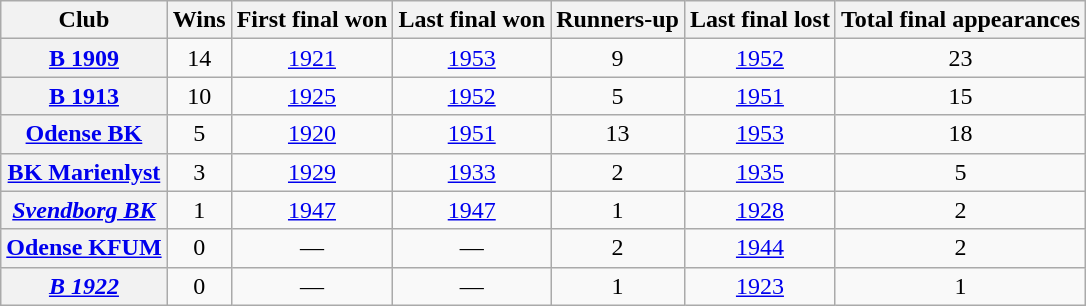<table class="wikitable sortable plainrowheaders" style="text-align:center">
<tr>
<th scope="col">Club</th>
<th scope="col">Wins</th>
<th scope="col">First final won</th>
<th scope="col">Last final won</th>
<th scope="col">Runners-up</th>
<th scope="col">Last final lost</th>
<th>Total final appearances</th>
</tr>
<tr>
<th scope="row"><a href='#'>B 1909</a></th>
<td>14</td>
<td><a href='#'>1921</a></td>
<td><a href='#'>1953</a></td>
<td>9</td>
<td><a href='#'>1952</a></td>
<td>23</td>
</tr>
<tr>
<th scope="row"><a href='#'>B 1913</a></th>
<td>10</td>
<td><a href='#'>1925</a></td>
<td><a href='#'>1952</a></td>
<td>5</td>
<td><a href='#'>1951</a></td>
<td>15</td>
</tr>
<tr>
<th scope="row"><a href='#'>Odense BK</a></th>
<td>5</td>
<td><a href='#'>1920</a></td>
<td><a href='#'>1951</a></td>
<td>13</td>
<td><a href='#'>1953</a></td>
<td>18</td>
</tr>
<tr>
<th scope="row"><a href='#'>BK Marienlyst</a></th>
<td>3</td>
<td><a href='#'>1929</a></td>
<td><a href='#'>1933</a></td>
<td>2</td>
<td><a href='#'>1935</a></td>
<td>5</td>
</tr>
<tr>
<th scope="row"><em><a href='#'>Svendborg BK</a></em></th>
<td>1</td>
<td><a href='#'>1947</a></td>
<td><a href='#'>1947</a></td>
<td>1</td>
<td><a href='#'>1928</a></td>
<td>2</td>
</tr>
<tr>
<th scope="row"><a href='#'>Odense KFUM</a></th>
<td>0</td>
<td>—</td>
<td>—</td>
<td>2</td>
<td><a href='#'>1944</a></td>
<td>2</td>
</tr>
<tr>
<th scope="row"><em><a href='#'>B 1922</a></em></th>
<td>0</td>
<td>—</td>
<td>—</td>
<td>1</td>
<td><a href='#'>1923</a></td>
<td>1</td>
</tr>
</table>
